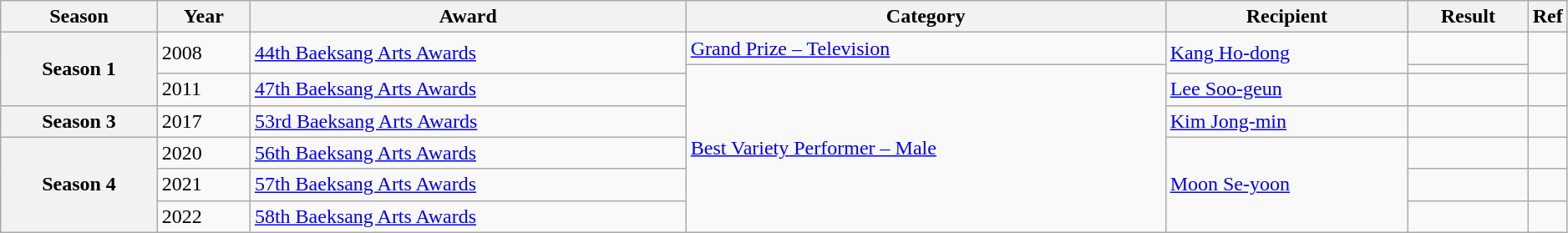<table class="wikitable plainrowheaders sortable" style="width:99%">
<tr>
<th scope="col">Season</th>
<th scope="col">Year</th>
<th scope="col">Award</th>
<th scope="col">Category</th>
<th scope="col">Recipient</th>
<th scope="col">Result</th>
<th scope="col" class="unsortable" style="width:1%">Ref</th>
</tr>
<tr>
<th rowspan="3" scope="row">Season 1</th>
<td rowspan="2">2008</td>
<td rowspan="2"><a href='#'>44th Baeksang Arts Awards</a></td>
<td><a href='#'>Grand Prize – Television</a></td>
<td rowspan="2"><a href='#'>Kang Ho-dong</a></td>
<td></td>
<td rowspan="2"></td>
</tr>
<tr>
<td rowspan="6"><a href='#'>Best Variety Performer – Male</a></td>
<td></td>
</tr>
<tr>
<td>2011</td>
<td><a href='#'>47th Baeksang Arts Awards</a></td>
<td><a href='#'>Lee Soo-geun</a></td>
<td></td>
<td></td>
</tr>
<tr>
<th rowspan="1" scope="row">Season 3</th>
<td>2017</td>
<td><a href='#'>53rd Baeksang Arts Awards</a></td>
<td><a href='#'>Kim Jong-min</a></td>
<td></td>
<td></td>
</tr>
<tr>
<th rowspan="3" scope="row">Season 4</th>
<td>2020</td>
<td><a href='#'>56th Baeksang Arts Awards</a></td>
<td rowspan="3"><a href='#'>Moon Se-yoon</a></td>
<td></td>
<td></td>
</tr>
<tr>
<td>2021</td>
<td><a href='#'>57th Baeksang Arts Awards</a></td>
<td></td>
<td></td>
</tr>
<tr>
<td>2022</td>
<td><a href='#'>58th Baeksang Arts Awards</a></td>
<td></td>
<td></td>
</tr>
</table>
